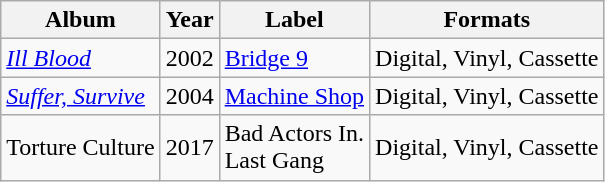<table class="wikitable">
<tr>
<th>Album</th>
<th>Year</th>
<th>Label</th>
<th>Formats</th>
</tr>
<tr>
<td><em><a href='#'>Ill Blood</a></em></td>
<td>2002</td>
<td><a href='#'>Bridge 9</a></td>
<td>Digital, Vinyl, Cassette</td>
</tr>
<tr>
<td><em><a href='#'>Suffer, Survive</a></em></td>
<td>2004</td>
<td><a href='#'>Machine Shop</a></td>
<td>Digital, Vinyl, Cassette</td>
</tr>
<tr>
<td>Torture Culture</td>
<td>2017</td>
<td>Bad Actors In.<br>Last Gang</td>
<td>Digital, Vinyl, Cassette</td>
</tr>
</table>
